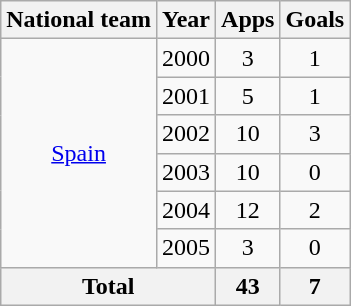<table class="wikitable" style="text-align:center">
<tr>
<th>National team</th>
<th>Year</th>
<th>Apps</th>
<th>Goals</th>
</tr>
<tr>
<td rowspan="6"><a href='#'>Spain</a></td>
<td>2000</td>
<td>3</td>
<td>1</td>
</tr>
<tr>
<td>2001</td>
<td>5</td>
<td>1</td>
</tr>
<tr>
<td>2002</td>
<td>10</td>
<td>3</td>
</tr>
<tr>
<td>2003</td>
<td>10</td>
<td>0</td>
</tr>
<tr>
<td>2004</td>
<td>12</td>
<td>2</td>
</tr>
<tr>
<td>2005</td>
<td>3</td>
<td>0</td>
</tr>
<tr>
<th colspan="2">Total</th>
<th>43</th>
<th>7</th>
</tr>
</table>
